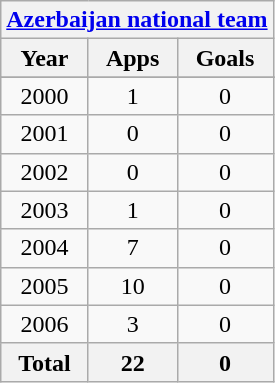<table class="wikitable" style="text-align:center">
<tr>
<th colspan=3><a href='#'>Azerbaijan national team</a></th>
</tr>
<tr>
<th>Year</th>
<th>Apps</th>
<th>Goals</th>
</tr>
<tr>
</tr>
<tr>
<td>2000</td>
<td>1</td>
<td>0</td>
</tr>
<tr>
<td>2001</td>
<td>0</td>
<td>0</td>
</tr>
<tr>
<td>2002</td>
<td>0</td>
<td>0</td>
</tr>
<tr>
<td>2003</td>
<td>1</td>
<td>0</td>
</tr>
<tr>
<td>2004</td>
<td>7</td>
<td>0</td>
</tr>
<tr>
<td>2005</td>
<td>10</td>
<td>0</td>
</tr>
<tr>
<td>2006</td>
<td>3</td>
<td>0</td>
</tr>
<tr>
<th>Total</th>
<th>22</th>
<th>0</th>
</tr>
</table>
